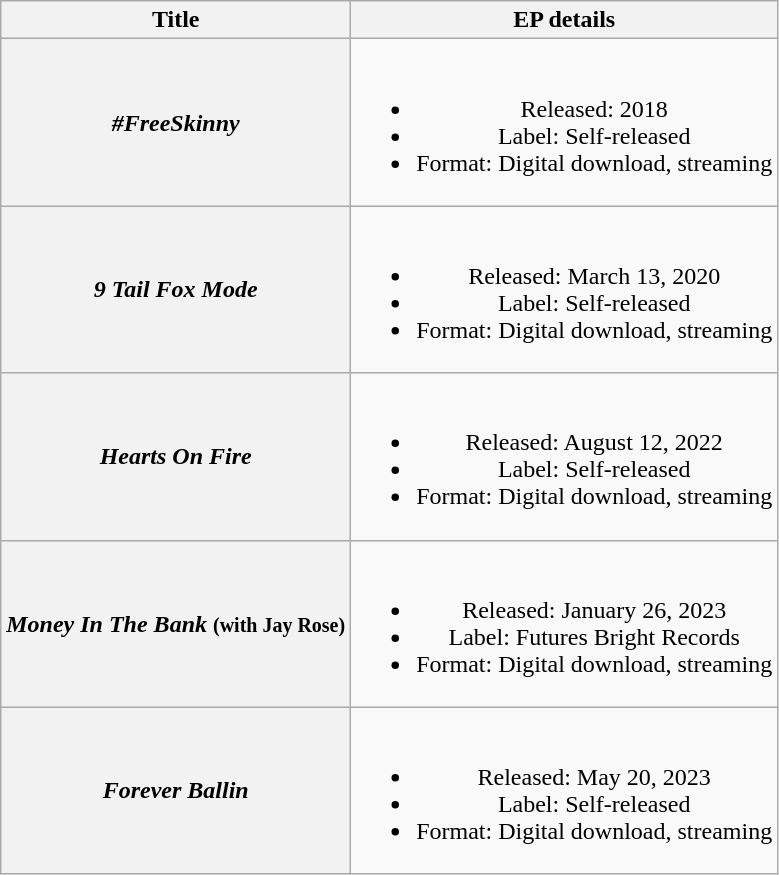<table class="wikitable plainrowheaders" style="text-align:center;">
<tr>
<th>Title</th>
<th>EP details</th>
</tr>
<tr>
<th scope="row"><em>#FreeSkinny</em></th>
<td><br><ul><li>Released: 2018</li><li>Label: Self-released</li><li>Format: Digital download, streaming</li></ul></td>
</tr>
<tr>
<th scope="row"><em>9 Tail Fox Mode</em></th>
<td><br><ul><li>Released: March 13, 2020</li><li>Label: Self-released</li><li>Format: Digital download, streaming</li></ul></td>
</tr>
<tr>
<th scope="row"><em>Hearts On Fire</em></th>
<td><br><ul><li>Released: August 12, 2022</li><li>Label: Self-released</li><li>Format: Digital download, streaming</li></ul></td>
</tr>
<tr>
<th scope="row"><em>Money In The Bank</em> <small>(with Jay Rose)</small></th>
<td><br><ul><li>Released: January 26, 2023</li><li>Label: Futures Bright Records</li><li>Format: Digital download, streaming</li></ul></td>
</tr>
<tr>
<th scope="row"><em>Forever Ballin</em></th>
<td><br><ul><li>Released: May 20, 2023</li><li>Label: Self-released</li><li>Format: Digital download, streaming</li></ul></td>
</tr>
</table>
